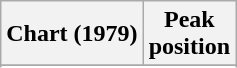<table class="wikitable plainrowheaders" style="text-align:center">
<tr>
<th scope="col">Chart (1979)</th>
<th scope="col">Peak<br>position</th>
</tr>
<tr>
</tr>
<tr>
</tr>
</table>
